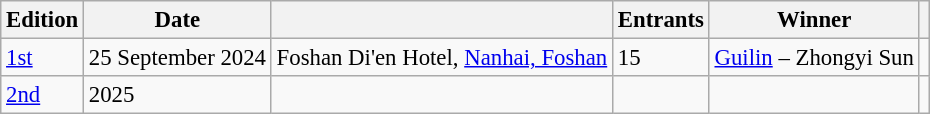<table class="wikitable col1center col4center col6center" style="font-size:95%;">
<tr>
<th>Edition</th>
<th>Date</th>
<th></th>
<th>Entrants</th>
<th>Winner</th>
<th></th>
</tr>
<tr>
<td><a href='#'>1st</a></td>
<td>25 September 2024</td>
<td>Foshan Di'en Hotel, <a href='#'>Nanhai, Foshan</a></td>
<td>15</td>
<td><a href='#'>Guilin</a> – Zhongyi Sun</td>
<td></td>
</tr>
<tr>
<td><a href='#'>2nd</a></td>
<td>2025</td>
<td></td>
<td></td>
<td></td>
<td></td>
</tr>
</table>
